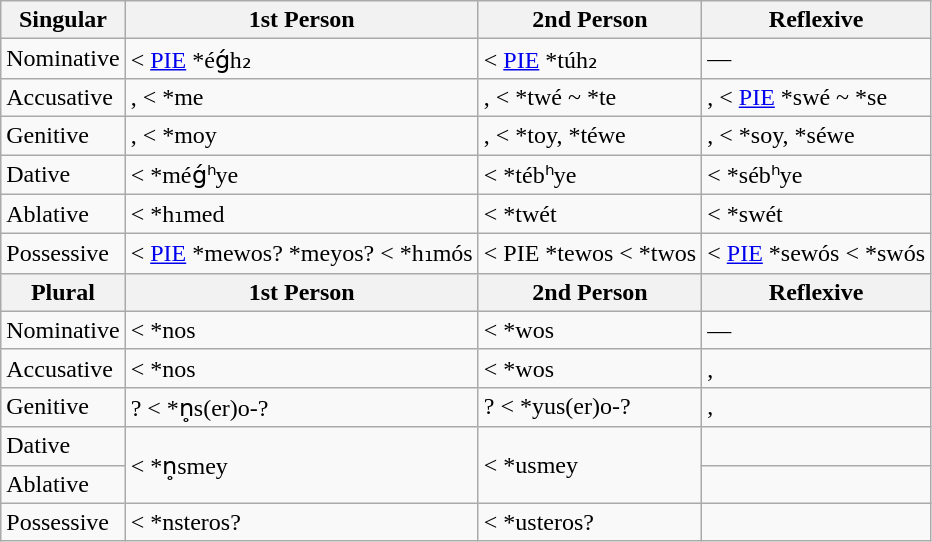<table class="wikitable">
<tr>
<th>Singular</th>
<th>1st Person</th>
<th>2nd Person</th>
<th>Reflexive</th>
</tr>
<tr>
<td>Nominative</td>
<td> < <a href='#'>PIE</a> *éǵh₂</td>
<td> < <a href='#'>PIE</a> *túh₂</td>
<td>—</td>
</tr>
<tr>
<td>Accusative</td>
<td>,  < *me</td>
<td>,  < *twé ~ *te</td>
<td>,  < <a href='#'>PIE</a> *swé ~ *se</td>
</tr>
<tr>
<td>Genitive</td>
<td>,  < *moy</td>
<td>,  < *toy, *téwe</td>
<td>,  < *soy, *séwe</td>
</tr>
<tr>
<td>Dative</td>
<td> < *méǵʰye</td>
<td> < *tébʰye</td>
<td> < *sébʰye</td>
</tr>
<tr>
<td>Ablative</td>
<td> < *h₁med</td>
<td> < *twét</td>
<td> < *swét</td>
</tr>
<tr>
<td>Possessive</td>
<td> < <a href='#'>PIE</a> *mewos? *meyos? < *h₁mós</td>
<td> < PIE *tewos < *twos</td>
<td> < <a href='#'>PIE</a> *sewós < *swós</td>
</tr>
<tr>
<th>Plural</th>
<th>1st Person</th>
<th>2nd Person</th>
<th>Reflexive</th>
</tr>
<tr>
<td>Nominative</td>
<td> < *nos</td>
<td> < *wos</td>
<td>—</td>
</tr>
<tr>
<td>Accusative</td>
<td> < *nos</td>
<td> < *wos</td>
<td>, </td>
</tr>
<tr>
<td>Genitive</td>
<td>? < *n̥s(er)o-?</td>
<td>? < *yus(er)o-?</td>
<td>, </td>
</tr>
<tr>
<td>Dative</td>
<td rowspan="2"> < *n̥smey</td>
<td rowspan="2"> < *usmey</td>
<td></td>
</tr>
<tr>
<td>Ablative</td>
<td></td>
</tr>
<tr>
<td>Possessive</td>
<td> < *nsteros?</td>
<td> < *usteros?</td>
<td></td>
</tr>
</table>
